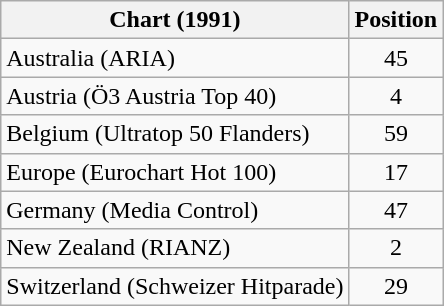<table class="wikitable sortable">
<tr>
<th>Chart (1991)</th>
<th>Position</th>
</tr>
<tr>
<td>Australia (ARIA)</td>
<td align="center">45</td>
</tr>
<tr>
<td>Austria (Ö3 Austria Top 40)</td>
<td align="center">4</td>
</tr>
<tr>
<td>Belgium (Ultratop 50 Flanders)</td>
<td align="center">59</td>
</tr>
<tr>
<td>Europe (Eurochart Hot 100)</td>
<td align="center">17</td>
</tr>
<tr>
<td>Germany (Media Control)</td>
<td align="center">47</td>
</tr>
<tr>
<td>New Zealand (RIANZ)</td>
<td align="center">2</td>
</tr>
<tr>
<td>Switzerland (Schweizer Hitparade)</td>
<td align="center">29</td>
</tr>
</table>
